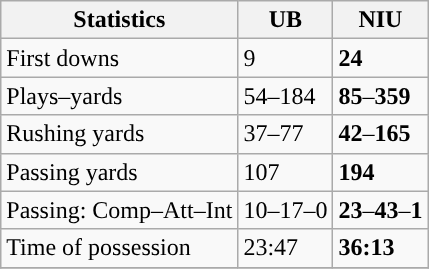<table class="wikitable" style="float: left;">
<tr>
<th>Statistics</th>
<th>UB</th>
<th>NIU</th>
</tr>
<tr>
<td>First downs</td>
<td>9</td>
<td><strong>24</strong></td>
</tr>
<tr>
<td>Plays–yards</td>
<td>54–184</td>
<td><strong>85</strong>–<strong>359</strong></td>
</tr>
<tr>
<td>Rushing yards</td>
<td>37–77</td>
<td><strong>42</strong>–<strong>165</strong></td>
</tr>
<tr>
<td>Passing yards</td>
<td>107</td>
<td><strong>194</strong></td>
</tr>
<tr>
<td>Passing: Comp–Att–Int</td>
<td>10–17–0</td>
<td><strong>23</strong>–<strong>43</strong>–<strong>1</strong></td>
</tr>
<tr>
<td>Time of possession</td>
<td>23:47</td>
<td><strong>36:13</strong></td>
</tr>
<tr>
</tr>
</table>
